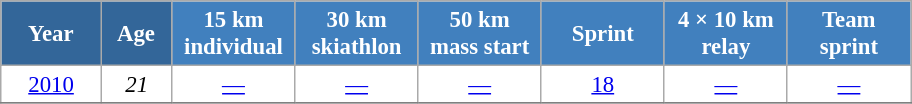<table class="wikitable" style="font-size:95%; text-align:center; border:grey solid 1px; border-collapse:collapse; background:#ffffff;">
<tr>
<th style="background-color:#369; color:white; width:60px;"> Year </th>
<th style="background-color:#369; color:white; width:40px;"> Age </th>
<th style="background-color:#4180be; color:white; width:75px;"> 15 km <br> individual </th>
<th style="background-color:#4180be; color:white; width:75px;"> 30 km <br> skiathlon </th>
<th style="background-color:#4180be; color:white; width:75px;"> 50 km <br> mass start </th>
<th style="background-color:#4180be; color:white; width:75px;"> Sprint </th>
<th style="background-color:#4180be; color:white; width:75px;"> 4 × 10 km <br> relay </th>
<th style="background-color:#4180be; color:white; width:75px;"> Team <br> sprint </th>
</tr>
<tr>
<td><a href='#'>2010</a></td>
<td><em>21</em></td>
<td><a href='#'>—</a></td>
<td><a href='#'>—</a></td>
<td><a href='#'>—</a></td>
<td><a href='#'>18</a></td>
<td><a href='#'>—</a></td>
<td><a href='#'>—</a></td>
</tr>
<tr>
</tr>
</table>
